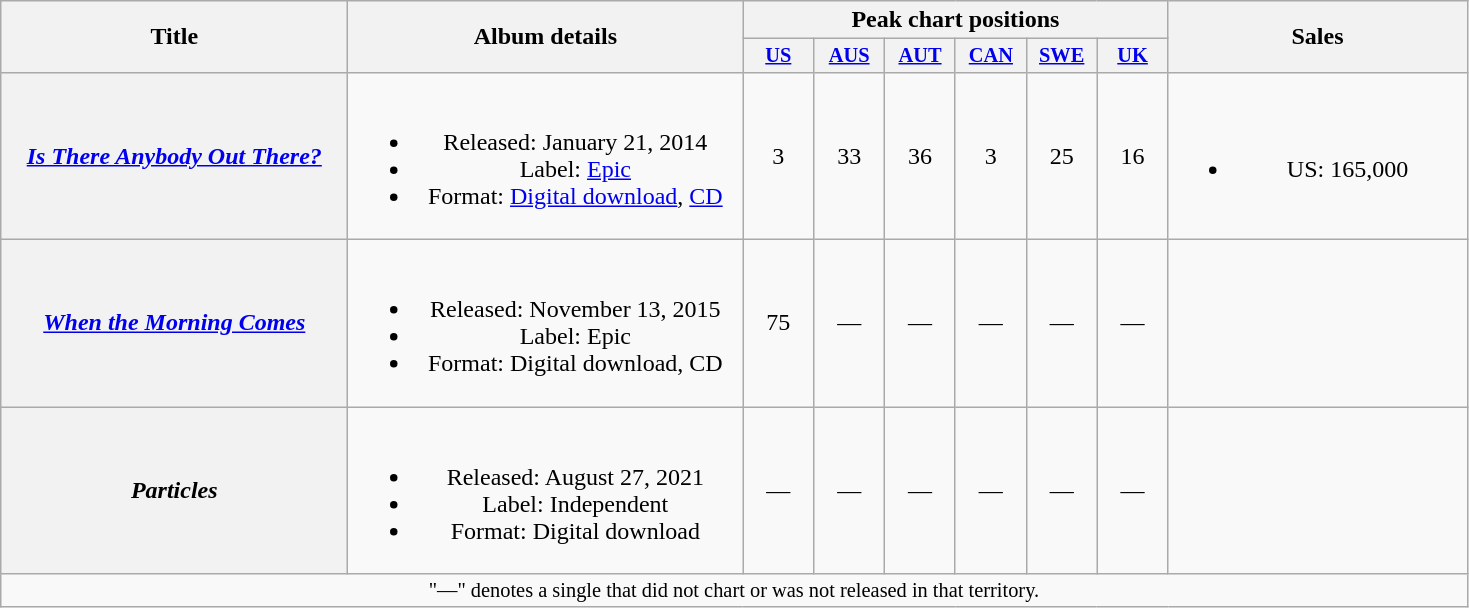<table class="wikitable plainrowheaders" style="text-align:center;">
<tr>
<th scope="col" rowspan="2" style="width:14em;">Title</th>
<th scope="col" rowspan="2" style="width:16em;">Album details</th>
<th scope="col" colspan="6">Peak chart positions</th>
<th scope="col" rowspan="2" style="width:12em;">Sales</th>
</tr>
<tr>
<th scope="col" style="width:3em;font-size:85%;"><a href='#'>US</a><br></th>
<th scope="col" style="width:3em;font-size:85%;"><a href='#'>AUS</a><br></th>
<th scope="col" style="width:3em;font-size:85%;"><a href='#'>AUT</a><br></th>
<th scope="col" style="width:3em;font-size:85%;"><a href='#'>CAN</a><br></th>
<th scope="col" style="width:3em;font-size:85%;"><a href='#'>SWE</a><br></th>
<th scope="col" style="width:3em;font-size:85%;"><a href='#'>UK</a><br></th>
</tr>
<tr>
<th scope="row"><em><a href='#'>Is There Anybody Out There?</a></em></th>
<td><br><ul><li>Released: January 21, 2014</li><li>Label: <a href='#'>Epic</a></li><li>Format: <a href='#'>Digital download</a>, <a href='#'>CD</a></li></ul></td>
<td>3</td>
<td>33</td>
<td>36</td>
<td>3</td>
<td>25</td>
<td>16</td>
<td><br><ul><li>US: 165,000</li></ul></td>
</tr>
<tr>
<th scope="row"><em><a href='#'>When the Morning Comes</a></em></th>
<td><br><ul><li>Released: November 13, 2015</li><li>Label: Epic</li><li>Format: Digital download, CD</li></ul></td>
<td>75</td>
<td>—</td>
<td>—</td>
<td>—</td>
<td>—</td>
<td>—</td>
<td></td>
</tr>
<tr>
<th scope="row"><em>Particles</em></th>
<td><br><ul><li>Released: August 27, 2021</li><li>Label: Independent</li><li>Format: Digital download</li></ul></td>
<td>—</td>
<td>—</td>
<td>—</td>
<td>—</td>
<td>—</td>
<td>—</td>
<td></td>
</tr>
<tr>
<td colspan="15" style="font-size:85%;">"—" denotes a single that did not chart or was not released in that territory.</td>
</tr>
</table>
